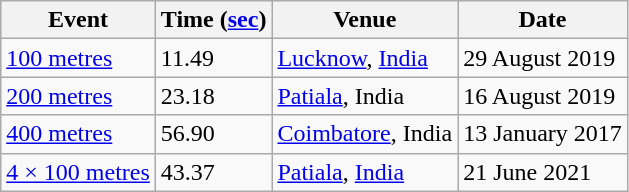<table class=wikitable>
<tr>
<th>Event</th>
<th>Time (<a href='#'>sec</a>)</th>
<th>Venue</th>
<th>Date</th>
</tr>
<tr>
<td><a href='#'>100 metres</a></td>
<td>11.49</td>
<td><a href='#'>Lucknow</a>, <a href='#'>India</a></td>
<td>29 August 2019</td>
</tr>
<tr>
<td><a href='#'>200 metres</a></td>
<td>23.18</td>
<td><a href='#'>Patiala</a>, India</td>
<td>16 August 2019</td>
</tr>
<tr>
<td><a href='#'>400 metres</a></td>
<td>56.90</td>
<td><a href='#'>Coimbatore</a>, India</td>
<td>13 January 2017</td>
</tr>
<tr>
<td><a href='#'>4 × 100 metres</a></td>
<td>43.37</td>
<td><a href='#'>Patiala</a>, <a href='#'>India</a></td>
<td>21 June 2021</td>
</tr>
</table>
